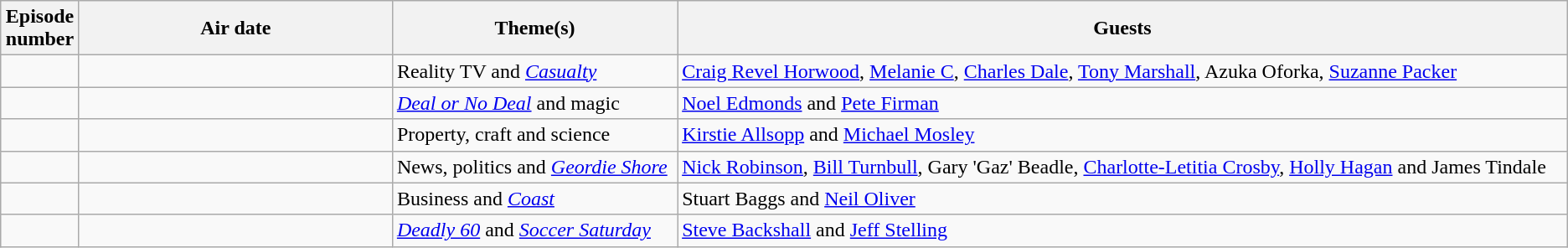<table class="wikitable">
<tr>
<th width="5%">Episode number</th>
<th width="20%">Air date</th>
<th>Theme(s)</th>
<th>Guests</th>
</tr>
<tr>
<td></td>
<td></td>
<td>Reality TV and <em><a href='#'>Casualty</a></em></td>
<td><a href='#'>Craig Revel Horwood</a>, <a href='#'>Melanie C</a>, <a href='#'>Charles Dale</a>, <a href='#'>Tony Marshall</a>, Azuka Oforka, <a href='#'>Suzanne Packer</a></td>
</tr>
<tr>
<td></td>
<td></td>
<td><em><a href='#'>Deal or No Deal</a></em> and magic</td>
<td><a href='#'>Noel Edmonds</a> and <a href='#'>Pete Firman</a></td>
</tr>
<tr>
<td></td>
<td></td>
<td>Property, craft and science</td>
<td><a href='#'>Kirstie Allsopp</a> and <a href='#'>Michael Mosley</a></td>
</tr>
<tr>
<td></td>
<td></td>
<td>News, politics and <em><a href='#'>Geordie Shore</a></em></td>
<td><a href='#'>Nick Robinson</a>, <a href='#'>Bill Turnbull</a>, Gary 'Gaz' Beadle, <a href='#'>Charlotte-Letitia Crosby</a>, <a href='#'>Holly Hagan</a> and James Tindale</td>
</tr>
<tr>
<td></td>
<td></td>
<td>Business and <em><a href='#'>Coast</a></em></td>
<td>Stuart Baggs and <a href='#'>Neil Oliver</a></td>
</tr>
<tr>
<td></td>
<td></td>
<td><em><a href='#'>Deadly 60</a></em> and <em><a href='#'>Soccer Saturday</a></em></td>
<td><a href='#'>Steve Backshall</a> and <a href='#'>Jeff Stelling</a></td>
</tr>
</table>
